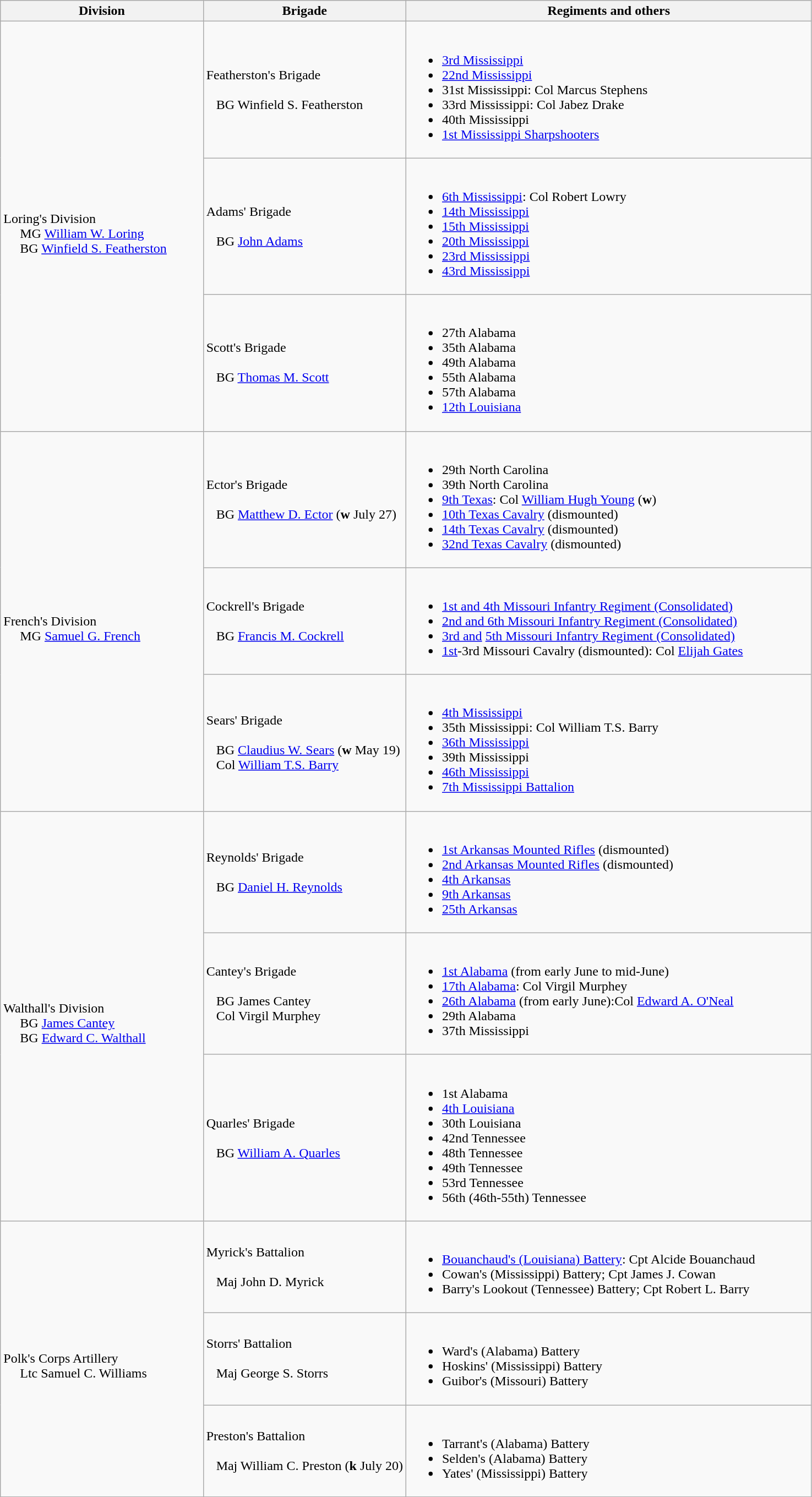<table class="wikitable">
<tr>
<th width=25%>Division</th>
<th width=25%>Brigade</th>
<th>Regiments and others</th>
</tr>
<tr>
<td rowspan=3><br>Loring's Division
<br>    
MG <a href='#'>William W. Loring</a><br>    
BG <a href='#'>Winfield S. Featherston</a></td>
<td>Featherston's Brigade<br><br>  
BG Winfield S. Featherston</td>
<td><br><ul><li><a href='#'>3rd Mississippi</a></li><li><a href='#'>22nd Mississippi</a></li><li>31st Mississippi: Col Marcus Stephens</li><li>33rd Mississippi: Col Jabez Drake</li><li>40th Mississippi</li><li><a href='#'>1st Mississippi Sharpshooters</a></li></ul></td>
</tr>
<tr>
<td>Adams' Brigade<br><br>  
BG <a href='#'>John Adams</a></td>
<td><br><ul><li><a href='#'>6th Mississippi</a>: Col Robert Lowry</li><li><a href='#'>14th Mississippi</a></li><li><a href='#'>15th Mississippi</a></li><li><a href='#'>20th Mississippi</a></li><li><a href='#'>23rd Mississippi</a></li><li><a href='#'>43rd Mississippi</a></li></ul></td>
</tr>
<tr>
<td>Scott's Brigade<br><br>  
BG <a href='#'>Thomas M. Scott</a></td>
<td><br><ul><li>27th Alabama</li><li>35th Alabama</li><li>49th Alabama</li><li>55th Alabama</li><li>57th Alabama</li><li><a href='#'>12th Louisiana</a></li></ul></td>
</tr>
<tr>
<td rowspan=3><br>French's Division
<br>    
MG <a href='#'>Samuel G. French</a></td>
<td>Ector's Brigade<br><br>  
BG <a href='#'>Matthew D. Ector</a> (<strong>w</strong> July 27)</td>
<td><br><ul><li>29th North Carolina</li><li>39th North Carolina</li><li><a href='#'>9th Texas</a>: Col <a href='#'>William Hugh Young</a> (<strong>w</strong>)</li><li><a href='#'>10th Texas Cavalry</a> (dismounted)</li><li><a href='#'>14th Texas Cavalry</a> (dismounted)</li><li><a href='#'>32nd Texas Cavalry</a> (dismounted)</li></ul></td>
</tr>
<tr>
<td>Cockrell's Brigade<br><br>  
BG <a href='#'>Francis M. Cockrell</a></td>
<td><br><ul><li><a href='#'>1st and 4th Missouri Infantry Regiment (Consolidated)</a></li><li><a href='#'>2nd and 6th Missouri Infantry Regiment (Consolidated)</a></li><li><a href='#'>3rd and</a> <a href='#'>5th Missouri Infantry Regiment (Consolidated)</a></li><li><a href='#'>1st</a>-3rd Missouri Cavalry (dismounted): Col <a href='#'>Elijah Gates</a></li></ul></td>
</tr>
<tr>
<td>Sears' Brigade<br><br>  
BG <a href='#'>Claudius W. Sears</a> (<strong>w</strong> May 19)<br>  
Col <a href='#'>William T.S. Barry</a></td>
<td><br><ul><li><a href='#'>4th Mississippi</a></li><li>35th Mississippi: Col William T.S. Barry</li><li><a href='#'>36th Mississippi</a></li><li>39th Mississippi</li><li><a href='#'>46th Mississippi</a></li><li><a href='#'>7th Mississippi Battalion</a></li></ul></td>
</tr>
<tr>
<td rowspan=3><br>Walthall's Division
<br>    
BG <a href='#'>James Cantey</a><br>    
BG <a href='#'>Edward C. Walthall</a></td>
<td>Reynolds' Brigade<br><br>  
BG <a href='#'>Daniel H. Reynolds</a></td>
<td><br><ul><li><a href='#'>1st Arkansas Mounted Rifles</a> (dismounted)</li><li><a href='#'>2nd Arkansas Mounted Rifles</a> (dismounted)</li><li><a href='#'>4th Arkansas</a></li><li><a href='#'>9th Arkansas</a></li><li><a href='#'>25th Arkansas</a></li></ul></td>
</tr>
<tr>
<td>Cantey's Brigade<br><br>  
BG James Cantey<br>  
Col Virgil Murphey</td>
<td><br><ul><li><a href='#'>1st Alabama</a> (from early June to mid-June)</li><li><a href='#'>17th Alabama</a>: Col Virgil Murphey</li><li><a href='#'>26th Alabama</a> (from early June):Col <a href='#'>Edward A. O'Neal</a></li><li>29th Alabama</li><li>37th Mississippi</li></ul></td>
</tr>
<tr>
<td>Quarles' Brigade<br><br>  
BG <a href='#'>William A. Quarles</a></td>
<td><br><ul><li>1st Alabama</li><li><a href='#'>4th Louisiana</a></li><li>30th Louisiana</li><li>42nd Tennessee</li><li>48th Tennessee</li><li>49th Tennessee</li><li>53rd Tennessee</li><li>56th (46th-55th) Tennessee</li></ul></td>
</tr>
<tr>
<td rowspan=3><br>Polk's Corps Artillery
<br>    
Ltc Samuel C. Williams</td>
<td>Myrick's Battalion<br><br>  
Maj John D. Myrick</td>
<td><br><ul><li><a href='#'>Bouanchaud's (Louisiana) Battery</a>: Cpt Alcide Bouanchaud</li><li>Cowan's (Mississippi) Battery; Cpt James J. Cowan</li><li>Barry's Lookout (Tennessee) Battery; Cpt Robert L. Barry</li></ul></td>
</tr>
<tr>
<td>Storrs' Battalion<br><br>  
Maj George S. Storrs</td>
<td><br><ul><li>Ward's (Alabama) Battery</li><li>Hoskins' (Mississippi) Battery</li><li>Guibor's (Missouri) Battery</li></ul></td>
</tr>
<tr>
<td>Preston's Battalion<br><br>  
Maj William C. Preston (<strong>k</strong> July 20)</td>
<td><br><ul><li>Tarrant's (Alabama) Battery</li><li>Selden's (Alabama) Battery</li><li>Yates' (Mississippi) Battery</li></ul></td>
</tr>
<tr>
</tr>
</table>
